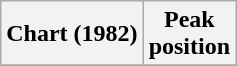<table class="wikitable sortable">
<tr>
<th align="left">Chart (1982)</th>
<th align="center">Peak<br>position</th>
</tr>
<tr>
</tr>
</table>
